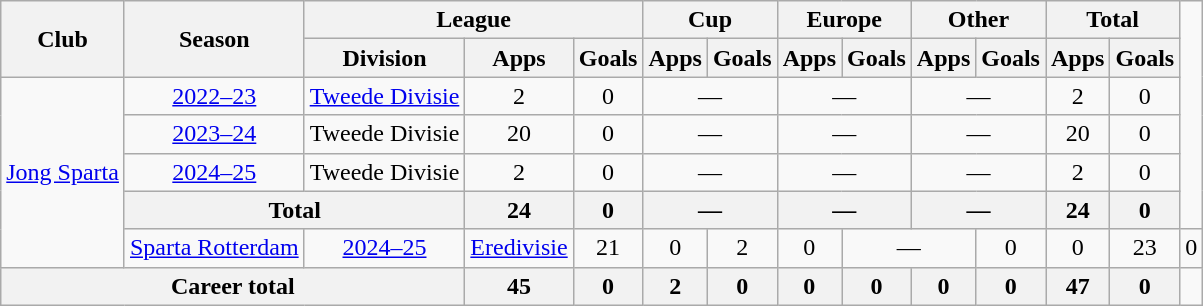<table class="wikitable" style="text-align: center">
<tr>
<th rowspan="2">Club</th>
<th rowspan="2">Season</th>
<th colspan="3">League</th>
<th colspan="2">Cup</th>
<th colspan="2">Europe</th>
<th colspan="2">Other</th>
<th colspan="2">Total</th>
</tr>
<tr>
<th>Division</th>
<th>Apps</th>
<th>Goals</th>
<th>Apps</th>
<th>Goals</th>
<th>Apps</th>
<th>Goals</th>
<th>Apps</th>
<th>Goals</th>
<th>Apps</th>
<th>Goals</th>
</tr>
<tr>
<td rowspan="5"><a href='#'>Jong Sparta</a></td>
<td><a href='#'>2022–23</a></td>
<td><a href='#'>Tweede Divisie</a></td>
<td>2</td>
<td>0</td>
<td colspan="2">—</td>
<td colspan="2">—</td>
<td colspan="2">—</td>
<td>2</td>
<td>0</td>
</tr>
<tr>
<td><a href='#'>2023–24</a></td>
<td>Tweede Divisie</td>
<td>20</td>
<td>0</td>
<td colspan="2">—</td>
<td colspan="2">—</td>
<td colspan="2">—</td>
<td>20</td>
<td>0</td>
</tr>
<tr>
<td><a href='#'>2024–25</a></td>
<td>Tweede Divisie</td>
<td>2</td>
<td>0</td>
<td colspan="2">—</td>
<td colspan="2">—</td>
<td colspan="2">—</td>
<td>2</td>
<td>0</td>
</tr>
<tr>
<th colspan="2">Total</th>
<th>24</th>
<th>0</th>
<th colspan="2">—</th>
<th colspan="2">—</th>
<th colspan="2">—</th>
<th>24</th>
<th>0</th>
</tr>
<tr>
<td><a href='#'>Sparta Rotterdam</a></td>
<td><a href='#'>2024–25</a></td>
<td><a href='#'>Eredivisie</a></td>
<td>21</td>
<td>0</td>
<td>2</td>
<td>0</td>
<td colspan="2">—</td>
<td>0</td>
<td>0</td>
<td>23</td>
<td>0</td>
</tr>
<tr>
<th colspan="3">Career total</th>
<th>45</th>
<th>0</th>
<th>2</th>
<th>0</th>
<th>0</th>
<th>0</th>
<th>0</th>
<th>0</th>
<th>47</th>
<th>0</th>
</tr>
</table>
